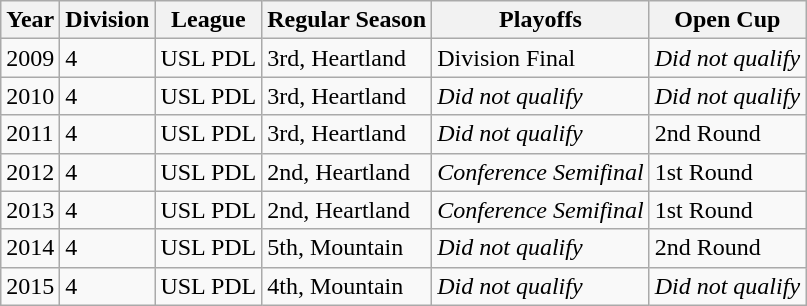<table class="wikitable">
<tr>
<th>Year</th>
<th>Division</th>
<th>League</th>
<th>Regular Season</th>
<th>Playoffs</th>
<th>Open Cup</th>
</tr>
<tr>
<td>2009</td>
<td>4</td>
<td>USL PDL</td>
<td>3rd, Heartland</td>
<td>Division Final</td>
<td><em>Did not qualify</em></td>
</tr>
<tr>
<td>2010</td>
<td>4</td>
<td>USL PDL</td>
<td>3rd, Heartland</td>
<td><em>Did not qualify</em></td>
<td><em>Did not qualify</em></td>
</tr>
<tr>
<td>2011</td>
<td>4</td>
<td>USL PDL</td>
<td>3rd, Heartland</td>
<td><em>Did not qualify</em></td>
<td>2nd Round</td>
</tr>
<tr>
<td>2012</td>
<td>4</td>
<td>USL PDL</td>
<td>2nd, Heartland</td>
<td><em>Conference Semifinal</em></td>
<td>1st Round</td>
</tr>
<tr>
<td>2013</td>
<td>4</td>
<td>USL PDL</td>
<td>2nd, Heartland</td>
<td><em>Conference Semifinal</em></td>
<td>1st Round</td>
</tr>
<tr>
<td>2014</td>
<td>4</td>
<td>USL PDL</td>
<td>5th, Mountain</td>
<td><em>Did not qualify</em></td>
<td>2nd Round</td>
</tr>
<tr>
<td>2015</td>
<td>4</td>
<td>USL PDL</td>
<td>4th, Mountain</td>
<td><em>Did not qualify</em></td>
<td><em>Did not qualify</em></td>
</tr>
</table>
